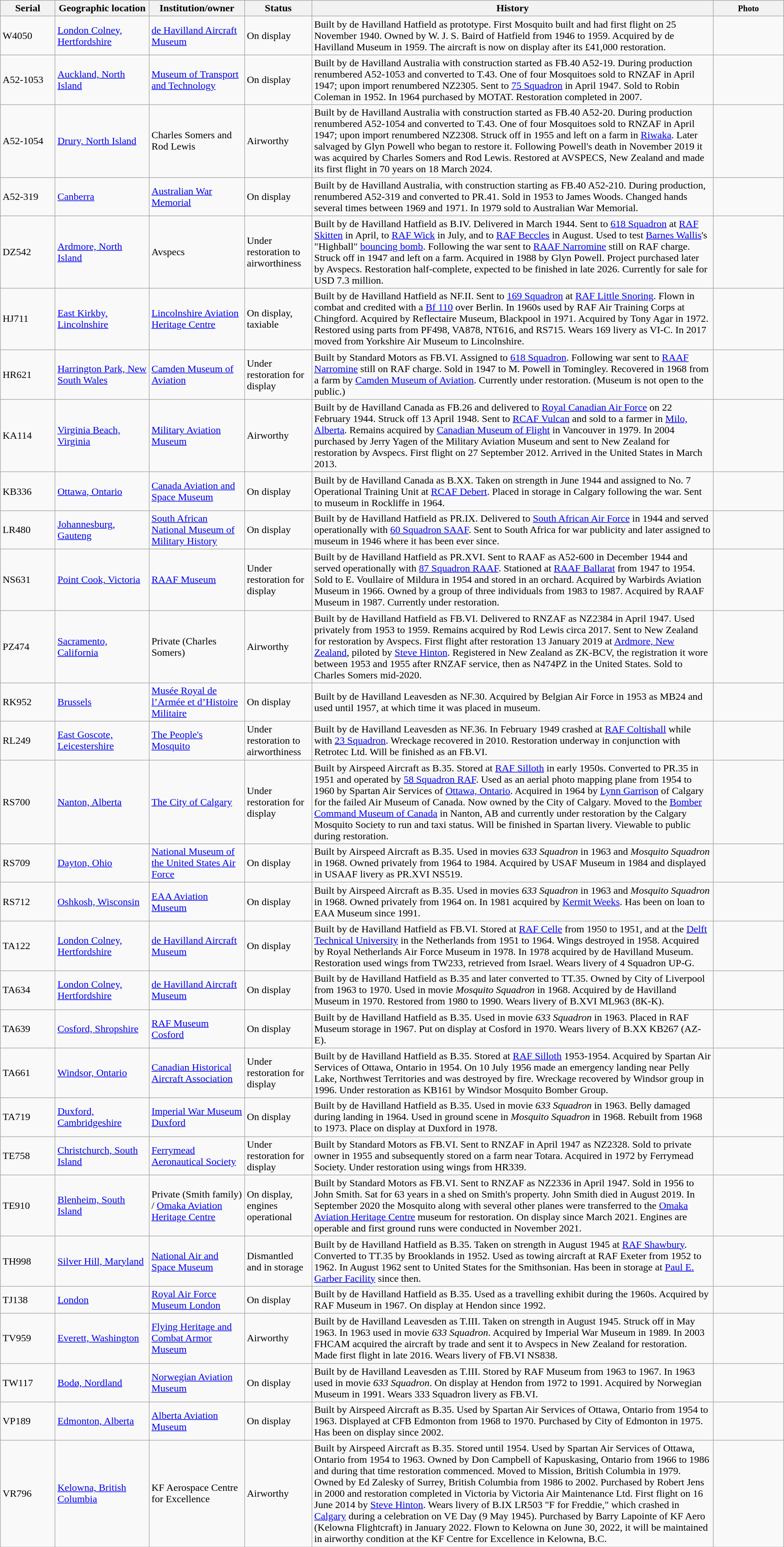<table class="wikitable sortable">
<tr>
<th width="7%">Serial</th>
<th width="12%">Geographic location</th>
<th>Institution/owner</th>
<th>Status</th>
<th>History</th>
<th width="9%"><small>Photo</small></th>
</tr>
<tr>
<td>W4050</td>
<td> <a href='#'>London Colney, Hertfordshire</a></td>
<td><a href='#'>de Havilland Aircraft Museum</a></td>
<td>On display</td>
<td>Built by de Havilland Hatfield as prototype. First Mosquito built and had first flight on 25 November 1940. Owned by W. J. S. Baird of Hatfield from 1946 to 1959. Acquired by de Havilland Museum in 1959. The aircraft is now on display after its £41,000 restoration.</td>
<td></td>
</tr>
<tr>
<td>A52-1053</td>
<td> <a href='#'>Auckland, North Island</a></td>
<td><a href='#'>Museum of Transport and Technology</a></td>
<td>On display</td>
<td>Built by de Havilland Australia with construction started as FB.40 A52-19. During production renumbered A52-1053 and converted to T.43. One of four Mosquitoes sold to RNZAF in April 1947; upon import renumbered NZ2305. Sent to <a href='#'>75 Squadron</a> in April 1947. Sold to Robin Coleman in 1952. In 1964 purchased by MOTAT. Restoration completed in 2007.</td>
<td></td>
</tr>
<tr>
<td>A52-1054</td>
<td> <a href='#'>Drury, North Island</a></td>
<td>Charles Somers and Rod Lewis</td>
<td>Airworthy</td>
<td>Built by de Havilland Australia with construction started as FB.40 A52-20. During production renumbered A52-1054 and converted to T.43. One of four Mosquitoes sold to RNZAF in April 1947; upon import renumbered NZ2308. Struck off in 1955 and left on a farm in <a href='#'>Riwaka</a>. Later salvaged by Glyn Powell who began to restore it. Following Powell's death in November 2019 it was acquired by Charles Somers and Rod Lewis. Restored at AVSPECS, New Zealand and made its first flight in 70 years on 18 March 2024.</td>
<td></td>
</tr>
<tr>
<td>A52-319</td>
<td> <a href='#'>Canberra</a></td>
<td><a href='#'>Australian War Memorial</a></td>
<td>On display</td>
<td>Built by de Havilland Australia, with construction starting as FB.40 A52-210. During production, renumbered A52-319 and converted to PR.41. Sold in 1953 to James Woods. Changed hands several times between 1969 and 1971. In 1979 sold to Australian War Memorial.</td>
<td></td>
</tr>
<tr>
<td>DZ542</td>
<td> <a href='#'>Ardmore, North Island</a></td>
<td>Avspecs</td>
<td>Under restoration to airworthiness</td>
<td>Built by de Havilland Hatfield as B.IV. Delivered in March 1944. Sent to <a href='#'>618 Squadron</a> at <a href='#'>RAF Skitten</a> in April, to <a href='#'>RAF Wick</a> in July, and to <a href='#'>RAF Beccles</a> in August. Used to test <a href='#'>Barnes Wallis</a>'s "Highball" <a href='#'>bouncing bomb</a>. Following the war sent to <a href='#'>RAAF Narromine</a> still on RAF charge. Struck off in 1947 and left on a farm. Acquired in 1988 by Glyn Powell. Project purchased later by Avspecs. Restoration half-complete, expected to be finished in late 2026. Currently for sale for USD 7.3 million.</td>
<td></td>
</tr>
<tr>
<td>HJ711</td>
<td> <a href='#'>East Kirkby, Lincolnshire</a></td>
<td><a href='#'>Lincolnshire Aviation Heritage Centre</a></td>
<td>On display, taxiable</td>
<td>Built by de Havilland Hatfield as NF.II. Sent to <a href='#'>169 Squadron</a> at <a href='#'>RAF Little Snoring</a>. Flown in combat and credited with a <a href='#'>Bf 110</a> over Berlin. In 1960s used by RAF Air Training Corps at Chingford. Acquired by Reflectaire Museum, Blackpool in 1971. Acquired by Tony Agar in 1972. Restored using parts from PF498, VA878, NT616, and RS715. Wears 169 livery as VI-C. In 2017 moved from Yorkshire Air Museum to Lincolnshire.</td>
<td></td>
</tr>
<tr>
<td>HR621</td>
<td> <a href='#'>Harrington Park, New South Wales</a></td>
<td><a href='#'>Camden Museum of Aviation</a></td>
<td>Under restoration for display</td>
<td>Built by Standard Motors as FB.VI. Assigned to <a href='#'>618 Squadron</a>. Following war sent to <a href='#'>RAAF Narromine</a> still on RAF charge. Sold in 1947 to M. Powell in Tomingley. Recovered in 1968 from a farm by <a href='#'>Camden Museum of Aviation</a>. Currently under restoration. (Museum is not open to the public.)</td>
<td></td>
</tr>
<tr>
<td>KA114</td>
<td> <a href='#'>Virginia Beach, Virginia</a></td>
<td><a href='#'>Military Aviation Museum</a></td>
<td>Airworthy</td>
<td>Built by de Havilland Canada as FB.26 and delivered to <a href='#'>Royal Canadian Air Force</a> on 22 February 1944. Struck off 13 April 1948. Sent to <a href='#'>RCAF Vulcan</a> and sold to a farmer in <a href='#'>Milo, Alberta</a>. Remains acquired by <a href='#'>Canadian Museum of Flight</a> in Vancouver in 1979. In 2004 purchased by Jerry Yagen of the Military Aviation Museum and sent to New Zealand for restoration by Avspecs. First flight on 27 September 2012. Arrived in the United States in March 2013.</td>
<td></td>
</tr>
<tr>
<td>KB336</td>
<td> <a href='#'>Ottawa, Ontario</a></td>
<td><a href='#'>Canada Aviation and Space Museum</a></td>
<td>On display</td>
<td>Built by de Havilland Canada as B.XX. Taken on strength in June 1944 and assigned to No. 7 Operational Training Unit at <a href='#'>RCAF Debert</a>. Placed in storage in Calgary following the war. Sent to museum in Rockliffe in 1964.</td>
<td></td>
</tr>
<tr>
<td>LR480</td>
<td> <a href='#'>Johannesburg, Gauteng</a></td>
<td><a href='#'>South African National Museum of Military History</a></td>
<td>On display</td>
<td>Built by de Havilland Hatfield as PR.IX. Delivered to <a href='#'>South African Air Force</a> in 1944 and served operationally with <a href='#'>60 Squadron SAAF</a>. Sent to South Africa for war publicity and later assigned to museum in 1946 where it has been ever since.</td>
<td></td>
</tr>
<tr>
<td>NS631</td>
<td> <a href='#'>Point Cook, Victoria</a></td>
<td><a href='#'>RAAF Museum</a></td>
<td>Under restoration for display</td>
<td>Built by de Havilland Hatfield as PR.XVI. Sent to RAAF as A52-600 in December 1944 and served operationally with <a href='#'>87 Squadron RAAF</a>. Stationed at <a href='#'>RAAF Ballarat</a> from 1947 to 1954. Sold to E. Voullaire of Mildura in 1954 and stored in an orchard. Acquired by Warbirds Aviation Museum in 1966. Owned by a group of three individuals from 1983 to 1987. Acquired by RAAF Museum in 1987. Currently under restoration.</td>
<td></td>
</tr>
<tr>
<td>PZ474</td>
<td> <a href='#'>Sacramento, California</a></td>
<td>Private (Charles Somers)</td>
<td>Airworthy</td>
<td>Built by de Havilland Hatfield as FB.VI. Delivered to RNZAF as NZ2384 in April 1947. Used privately from 1953 to 1959. Remains acquired by Rod Lewis circa 2017. Sent to New Zealand for restoration by Avspecs. First flight after restoration 13 January 2019 at <a href='#'>Ardmore, New Zealand</a>, piloted by <a href='#'>Steve Hinton</a>. Registered in New Zealand as ZK-BCV, the registration it wore between 1953 and 1955 after RNZAF service, then as N474PZ in the United States. Sold to Charles Somers mid-2020.</td>
<td></td>
</tr>
<tr>
<td>RK952</td>
<td> <a href='#'>Brussels</a></td>
<td><a href='#'>Musée Royal de l’Armée et d’Histoire Militaire</a></td>
<td>On display</td>
<td>Built by de Havilland Leavesden as NF.30. Acquired by Belgian Air Force in 1953 as MB24 and used until 1957, at which time it was placed in museum.</td>
<td></td>
</tr>
<tr>
<td>RL249</td>
<td> <a href='#'>East Goscote, Leicestershire</a></td>
<td><a href='#'>The People's Mosquito</a></td>
<td>Under restoration to airworthiness</td>
<td>Built by de Havilland Leavesden as NF.36. In February 1949 crashed at <a href='#'>RAF Coltishall</a> while with <a href='#'>23 Squadron</a>. Wreckage recovered in 2010. Restoration underway in conjunction with Retrotec Ltd. Will be finished as an FB.VI.</td>
<td></td>
</tr>
<tr>
<td>RS700</td>
<td> <a href='#'>Nanton, Alberta</a></td>
<td><a href='#'>The City of Calgary</a></td>
<td>Under restoration for display</td>
<td>Built by Airspeed Aircraft as B.35. Stored at <a href='#'>RAF Silloth</a> in early 1950s. Converted to PR.35 in 1951 and operated by <a href='#'>58 Squadron RAF</a>. Used as an aerial photo mapping plane from 1954 to 1960 by Spartan Air Services of <a href='#'>Ottawa, Ontario</a>. Acquired in 1964 by <a href='#'>Lynn Garrison</a> of Calgary for the failed Air Museum of Canada. Now owned by the City of Calgary. Moved to the <a href='#'>Bomber Command Museum of Canada</a> in Nanton, AB and currently under restoration by the Calgary Mosquito Society to run and taxi status. Will be finished in Spartan livery. Viewable to public during restoration.</td>
<td></td>
</tr>
<tr>
<td>RS709</td>
<td> <a href='#'>Dayton, Ohio</a></td>
<td><a href='#'>National Museum of the United States Air Force</a></td>
<td>On display</td>
<td>Built by Airspeed Aircraft as B.35. Used in movies <em>633 Squadron</em> in 1963 and <em>Mosquito Squadron</em> in 1968. Owned privately from 1964 to 1984. Acquired by USAF Museum in 1984 and displayed in USAAF livery as PR.XVI NS519.</td>
<td></td>
</tr>
<tr>
<td>RS712</td>
<td> <a href='#'>Oshkosh, Wisconsin</a></td>
<td><a href='#'>EAA Aviation Museum</a></td>
<td>On display</td>
<td>Built by Airspeed Aircraft as B.35. Used in movies <em>633 Squadron</em> in 1963 and <em>Mosquito Squadron</em> in 1968. Owned privately from 1964 on. In 1981 acquired by <a href='#'>Kermit Weeks</a>. Has been on loan to EAA Museum since 1991.</td>
<td></td>
</tr>
<tr>
<td>TA122</td>
<td> <a href='#'>London Colney, Hertfordshire</a></td>
<td><a href='#'>de Havilland Aircraft Museum</a></td>
<td>On display</td>
<td>Built by de Havilland Hatfield as FB.VI. Stored at <a href='#'>RAF Celle</a> from 1950 to 1951, and at the <a href='#'>Delft Technical University</a> in the Netherlands from 1951 to 1964. Wings destroyed in 1958. Acquired by Royal Netherlands Air Force Museum in 1978. In 1978 acquired by de Havilland Museum. Restoration used wings from TW233, retrieved from Israel. Wears livery of 4 Squadron UP-G.</td>
<td></td>
</tr>
<tr>
<td>TA634</td>
<td> <a href='#'>London Colney, Hertfordshire</a></td>
<td><a href='#'>de Havilland Aircraft Museum</a></td>
<td>On display</td>
<td>Built by de Havilland Hatfield as B.35 and later converted to TT.35. Owned by City of Liverpool from 1963 to 1970. Used in movie <em>Mosquito Squadron</em> in 1968. Acquired by de Havilland Museum in 1970. Restored from 1980 to 1990. Wears livery of B.XVI ML963 (8K-K).</td>
<td></td>
</tr>
<tr>
<td>TA639</td>
<td> <a href='#'>Cosford, Shropshire</a></td>
<td><a href='#'>RAF Museum Cosford</a></td>
<td>On display</td>
<td>Built by de Havilland Hatfield as B.35. Used in movie <em>633 Squadron</em> in 1963. Placed in RAF Museum storage in 1967. Put on display at Cosford in 1970. Wears livery of B.XX KB267 (AZ-E).</td>
<td></td>
</tr>
<tr>
<td>TA661</td>
<td> <a href='#'>Windsor, Ontario</a></td>
<td><a href='#'>Canadian Historical Aircraft Association</a></td>
<td>Under restoration for display</td>
<td>Built by de Havilland Hatfield as B.35. Stored at <a href='#'>RAF Silloth</a> 1953-1954. Acquired by Spartan Air Services of Ottawa, Ontario in 1954. On 10 July 1956 made an emergency landing near Pelly Lake, Northwest Territories and was destroyed by fire. Wreckage recovered by Windsor group in 1996. Under restoration as KB161 by Windsor Mosquito Bomber Group.</td>
<td></td>
</tr>
<tr>
<td>TA719</td>
<td> <a href='#'>Duxford, Cambridgeshire</a></td>
<td><a href='#'>Imperial War Museum Duxford</a></td>
<td>On display</td>
<td>Built by de Havilland Hatfield as B.35. Used in movie <em>633 Squadron</em> in 1963. Belly damaged during landing in 1964. Used in ground scene in <em>Mosquito Squadron</em> in 1968. Rebuilt from 1968 to 1973. Place on display at Duxford in 1978.</td>
<td></td>
</tr>
<tr>
<td>TE758</td>
<td> <a href='#'>Christchurch, South Island</a></td>
<td><a href='#'>Ferrymead Aeronautical Society</a></td>
<td>Under restoration for display</td>
<td>Built by Standard Motors as FB.VI. Sent to RNZAF in April 1947 as NZ2328. Sold to private owner in 1955 and subsequently stored on a farm near Totara. Acquired in 1972 by Ferrymead Society. Under restoration using wings from HR339.</td>
<td></td>
</tr>
<tr>
<td>TE910</td>
<td> <a href='#'>Blenheim, South Island</a></td>
<td>Private (Smith family) / <a href='#'>Omaka Aviation Heritage Centre</a></td>
<td>On display, engines operational</td>
<td>Built by Standard Motors as FB.VI. Sent to RNZAF as NZ2336 in April 1947. Sold in 1956 to John Smith. Sat for 63 years in a shed on Smith's property. John Smith died in August 2019. In September 2020 the Mosquito along with several other planes were transferred to the <a href='#'>Omaka Aviation Heritage Centre</a> museum for restoration. On display since March 2021. Engines are operable and first ground runs were conducted in November 2021.</td>
<td></td>
</tr>
<tr>
<td>TH998</td>
<td> <a href='#'>Silver Hill, Maryland</a></td>
<td><a href='#'>National Air and Space Museum</a></td>
<td>Dismantled and in storage</td>
<td>Built by de Havilland Hatfield as B.35. Taken on strength in August 1945 at <a href='#'>RAF Shawbury</a>. Converted to TT.35 by Brooklands in 1952. Used as towing aircraft at RAF Exeter from 1952 to 1962. In August 1962 sent to United States for the Smithsonian. Has been in storage at <a href='#'>Paul E. Garber Facility</a> since then.</td>
<td></td>
</tr>
<tr>
<td>TJ138</td>
<td> <a href='#'>London</a></td>
<td><a href='#'>Royal Air Force Museum London</a></td>
<td>On display</td>
<td>Built by de Havilland Hatfield as B.35. Used as a travelling exhibit during the 1960s. Acquired by RAF Museum in 1967. On display at Hendon since 1992.</td>
<td></td>
</tr>
<tr>
<td>TV959</td>
<td> <a href='#'>Everett, Washington</a></td>
<td><a href='#'>Flying Heritage and Combat Armor Museum</a></td>
<td>Airworthy</td>
<td>Built by de Havilland Leavesden as T.III. Taken on strength in August 1945. Struck off in May 1963. In 1963 used in movie <em>633 Squadron</em>. Acquired by Imperial War Museum in 1989. In 2003 FHCAM acquired the aircraft by trade and sent it to Avspecs in New Zealand for restoration. Made first flight in late 2016. Wears livery of FB.VI NS838.</td>
<td><br></td>
</tr>
<tr>
<td>TW117</td>
<td> <a href='#'>Bodø, Nordland</a></td>
<td><a href='#'>Norwegian Aviation Museum</a></td>
<td>On display</td>
<td>Built by de Havilland Leavesden as T.III. Stored by RAF Museum from 1963 to 1967. In 1963 used in movie <em>633 Squadron</em>. On display at Hendon from 1972 to 1991. Acquired by Norwegian Museum in 1991. Wears 333 Squadron livery as FB.VI.</td>
<td></td>
</tr>
<tr>
<td>VP189</td>
<td> <a href='#'>Edmonton, Alberta</a></td>
<td><a href='#'>Alberta Aviation Museum</a></td>
<td>On display</td>
<td>Built by Airspeed Aircraft as B.35. Used by Spartan Air Services of Ottawa, Ontario from 1954 to 1963. Displayed at CFB Edmonton from 1968 to 1970. Purchased by City of Edmonton in 1975. Has been on display since 2002.</td>
<td></td>
</tr>
<tr>
<td>VR796</td>
<td> <a href='#'>Kelowna, British Columbia</a></td>
<td>KF Aerospace Centre for Excellence</td>
<td>Airworthy</td>
<td>Built by Airspeed Aircraft as B.35. Stored until 1954. Used by Spartan Air Services of Ottawa, Ontario from 1954 to 1963. Owned by Don Campbell of Kapuskasing, Ontario from 1966 to 1986 and during that time restoration commenced. Moved to Mission, British Columbia in 1979. Owned by Ed Zalesky of Surrey, British Columbia from 1986 to 2002. Purchased by Robert Jens in 2000 and restoration completed in Victoria by Victoria Air Maintenance Ltd. First flight on 16 June 2014 by <a href='#'>Steve Hinton</a>. Wears livery of B.IX LR503 "F for Freddie," which crashed in <a href='#'>Calgary</a> during a celebration on VE Day (9 May 1945). Purchased by Barry Lapointe of KF Aero (Kelowna Flightcraft) in January 2022. Flown to Kelowna on June 30, 2022, it will be maintained in airworthy condition at the KF Centre for Excellence in Kelowna, B.C.</td>
<td></td>
</tr>
</table>
